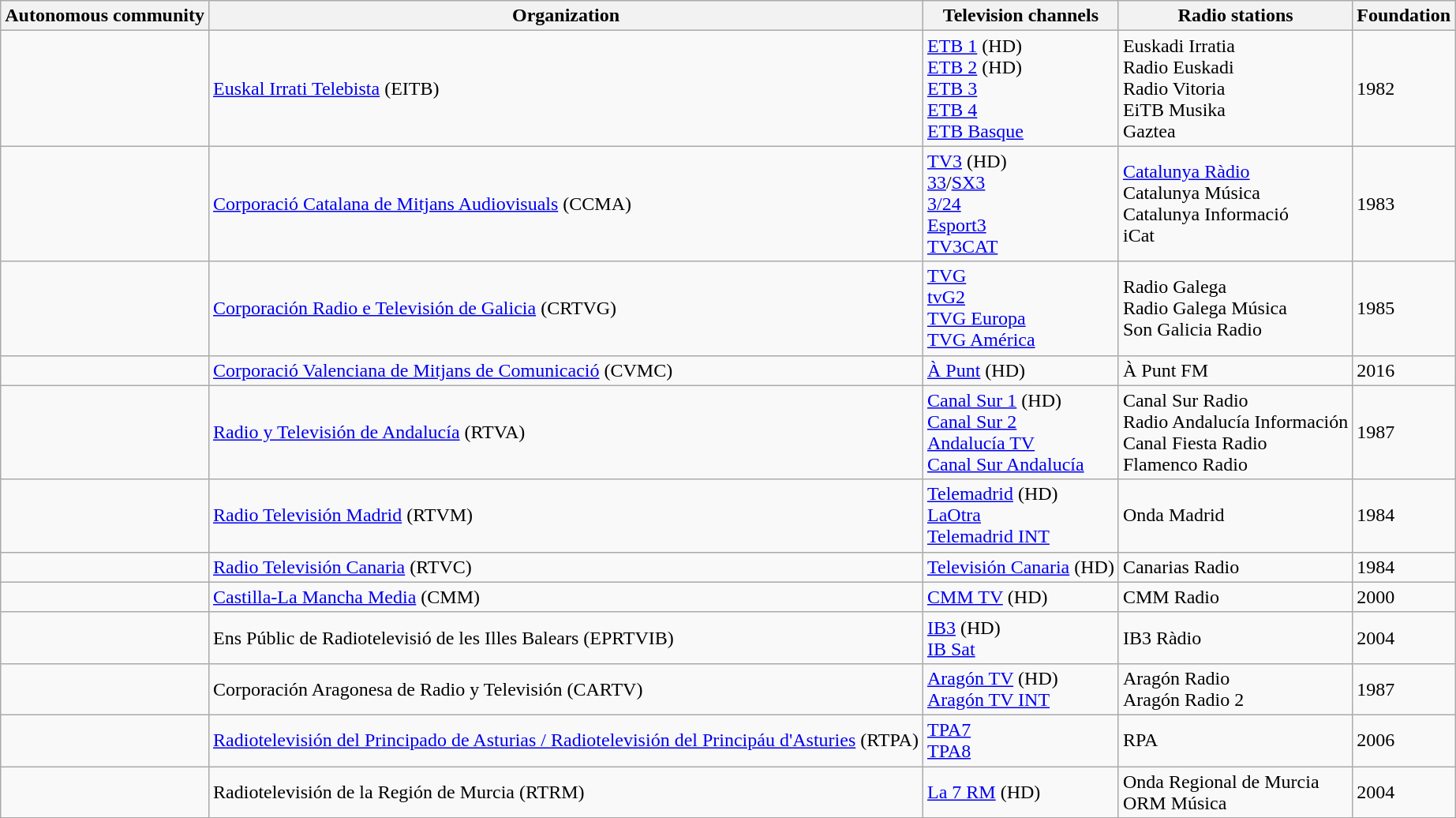<table class=wikitable>
<tr>
<th>Autonomous community</th>
<th>Organization</th>
<th>Television channels</th>
<th>Radio stations</th>
<th>Foundation</th>
</tr>
<tr>
<td></td>
<td><a href='#'>Euskal Irrati Telebista</a> (EITB)</td>
<td><a href='#'>ETB 1</a> (HD)<br><a href='#'>ETB 2</a> (HD)<br><a href='#'>ETB 3</a><br><a href='#'>ETB 4</a><br><a href='#'>ETB Basque</a></td>
<td>Euskadi Irratia<br>Radio Euskadi<br>Radio Vitoria<br>EiTB Musika<br>Gaztea</td>
<td>1982</td>
</tr>
<tr>
<td></td>
<td><a href='#'>Corporació Catalana de Mitjans Audiovisuals</a> (CCMA)</td>
<td><a href='#'>TV3</a> (HD)<br><a href='#'>33</a>/<a href='#'>SX3</a><br><a href='#'>3/24</a><br><a href='#'>Esport3</a><br><a href='#'>TV3CAT</a></td>
<td><a href='#'>Catalunya Ràdio</a><br>Catalunya Música<br>Catalunya Informació<br>iCat</td>
<td>1983</td>
</tr>
<tr>
<td></td>
<td><a href='#'>Corporación Radio e Televisión de Galicia</a> (CRTVG)</td>
<td><a href='#'>TVG</a><br><a href='#'>tvG2</a><br><a href='#'>TVG Europa</a><br><a href='#'>TVG América</a></td>
<td>Radio Galega<br>Radio Galega Música<br>Son Galicia Radio</td>
<td>1985</td>
</tr>
<tr>
<td></td>
<td><a href='#'>Corporació Valenciana de Mitjans de Comunicació</a> (CVMC)</td>
<td><a href='#'>À Punt</a> (HD)</td>
<td>À Punt FM</td>
<td>2016</td>
</tr>
<tr>
<td></td>
<td><a href='#'>Radio y Televisión de Andalucía</a> (RTVA)</td>
<td><a href='#'>Canal Sur 1</a> (HD)<br><a href='#'>Canal Sur 2</a><br><a href='#'>Andalucía TV</a><br><a href='#'>Canal Sur Andalucía</a></td>
<td>Canal Sur Radio<br>Radio Andalucía Información<br>Canal Fiesta Radio<br>Flamenco Radio</td>
<td>1987</td>
</tr>
<tr>
<td></td>
<td><a href='#'>Radio Televisión Madrid</a> (RTVM)</td>
<td><a href='#'>Telemadrid</a> (HD)<br><a href='#'>LaOtra</a><br><a href='#'>Telemadrid INT</a></td>
<td>Onda Madrid</td>
<td>1984</td>
</tr>
<tr>
<td></td>
<td><a href='#'>Radio Televisión Canaria</a> (RTVC)</td>
<td><a href='#'>Televisión Canaria</a> (HD)</td>
<td>Canarias Radio</td>
<td>1984</td>
</tr>
<tr>
<td></td>
<td><a href='#'>Castilla-La Mancha Media</a> (CMM)</td>
<td><a href='#'>CMM TV</a> (HD)</td>
<td>CMM Radio</td>
<td>2000</td>
</tr>
<tr>
<td></td>
<td>Ens Públic de Radiotelevisió de les Illes Balears (EPRTVIB)</td>
<td><a href='#'>IB3</a> (HD)<br><a href='#'>IB Sat</a></td>
<td>IB3 Ràdio</td>
<td>2004</td>
</tr>
<tr>
<td></td>
<td>Corporación Aragonesa de Radio y Televisión (CARTV)</td>
<td><a href='#'>Aragón TV</a> (HD)<br><a href='#'>Aragón TV INT</a></td>
<td>Aragón Radio<br>Aragón Radio 2</td>
<td>1987</td>
</tr>
<tr>
<td></td>
<td><a href='#'>Radiotelevisión del Principado de Asturias / Radiotelevisión del Principáu d'Asturies</a> (RTPA)</td>
<td><a href='#'>TPA7</a><br><a href='#'>TPA8</a></td>
<td>RPA</td>
<td>2006</td>
</tr>
<tr>
<td></td>
<td>Radiotelevisión de la Región de Murcia (RTRM)</td>
<td><a href='#'>La 7 RM</a> (HD)</td>
<td>Onda Regional de Murcia<br>ORM Música</td>
<td>2004</td>
</tr>
</table>
